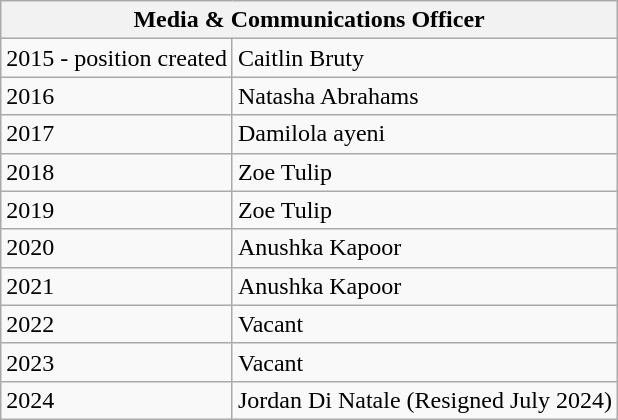<table class="wikitable mw-collapsible mw-collapsed">
<tr>
<th colspan=4>Media & Communications Officer</th>
</tr>
<tr>
<td>2015 - position created</td>
<td>Caitlin Bruty</td>
</tr>
<tr>
<td>2016</td>
<td>Natasha Abrahams</td>
</tr>
<tr>
<td>2017</td>
<td>Damilola ayeni</td>
</tr>
<tr>
<td>2018</td>
<td>Zoe Tulip</td>
</tr>
<tr>
<td>2019</td>
<td>Zoe Tulip</td>
</tr>
<tr>
<td>2020</td>
<td>Anushka Kapoor</td>
</tr>
<tr>
<td>2021</td>
<td>Anushka Kapoor</td>
</tr>
<tr>
<td>2022</td>
<td>Vacant</td>
</tr>
<tr>
<td>2023</td>
<td>Vacant</td>
</tr>
<tr>
<td>2024</td>
<td>Jordan Di Natale (Resigned July 2024)</td>
</tr>
</table>
